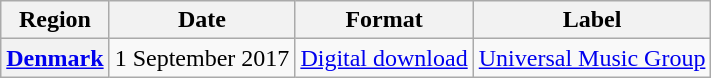<table class="wikitable sortable plainrowheaders" style="text-align:center;">
<tr>
<th>Region</th>
<th>Date</th>
<th>Format</th>
<th>Label</th>
</tr>
<tr>
<th scope="row"><a href='#'>Denmark</a></th>
<td>1 September 2017</td>
<td><a href='#'>Digital download</a></td>
<td><a href='#'>Universal Music Group</a></td>
</tr>
</table>
